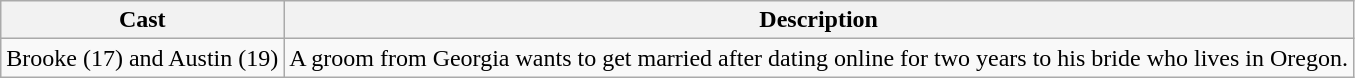<table class="wikitable">
<tr>
<th>Cast</th>
<th>Description</th>
</tr>
<tr>
<td>Brooke (17) and  Austin (19)</td>
<td>A groom from Georgia wants to get married after dating online for two years to his bride who lives in Oregon.</td>
</tr>
</table>
